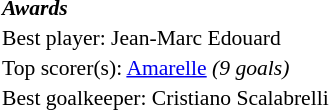<table width=100% cellspacing=1 style="font-size: 90%;">
<tr>
<td><strong><em>Awards</em></strong></td>
</tr>
<tr>
<td>Best player:  Jean-Marc Edouard</td>
</tr>
<tr>
<td colspan=4>Top scorer(s):  <a href='#'>Amarelle</a> <em>(9 goals)</em></td>
</tr>
<tr>
<td>Best goalkeeper:  Cristiano Scalabrelli</td>
</tr>
</table>
